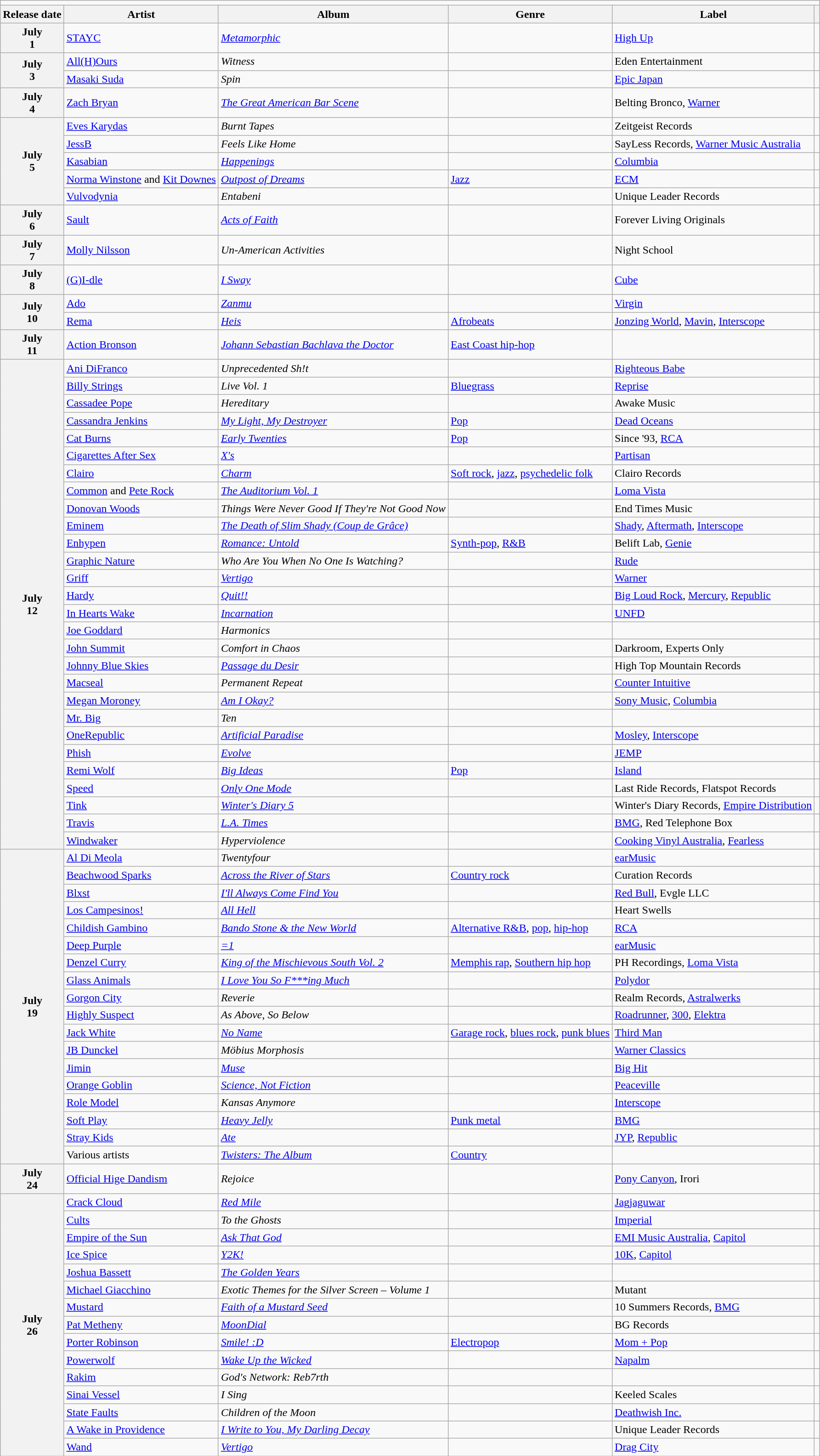<table class="wikitable plainrowheaders">
<tr>
<td colspan="6" style="text-align:center;"></td>
</tr>
<tr>
<th scope="col">Release date</th>
<th scope="col">Artist</th>
<th scope="col">Album</th>
<th scope="col">Genre</th>
<th scope="col">Label</th>
<th scope="col"></th>
</tr>
<tr>
<th scope="row" style="text-align:center;">July<br>1</th>
<td><a href='#'>STAYC</a></td>
<td><em><a href='#'>Metamorphic</a></em></td>
<td></td>
<td><a href='#'>High Up</a></td>
<td></td>
</tr>
<tr>
<th scope="row" rowspan="2" style="text-align:center;">July<br>3</th>
<td><a href='#'>All(H)Ours</a></td>
<td><em>Witness</em></td>
<td></td>
<td>Eden Entertainment</td>
<td></td>
</tr>
<tr>
<td><a href='#'>Masaki Suda</a></td>
<td><em>Spin</em></td>
<td></td>
<td><a href='#'>Epic Japan</a></td>
<td></td>
</tr>
<tr>
<th scope="row" style="text-align:center;">July<br>4</th>
<td><a href='#'>Zach Bryan</a></td>
<td><em><a href='#'>The Great American Bar Scene</a></em></td>
<td></td>
<td>Belting Bronco, <a href='#'>Warner</a></td>
<td></td>
</tr>
<tr>
<th scope="row" rowspan="5" style="text-align:center;">July<br>5</th>
<td><a href='#'>Eves Karydas</a></td>
<td><em>Burnt Tapes</em></td>
<td></td>
<td>Zeitgeist Records</td>
<td></td>
</tr>
<tr>
<td><a href='#'>JessB</a></td>
<td><em>Feels Like Home</em></td>
<td></td>
<td>SayLess Records, <a href='#'>Warner Music Australia</a></td>
<td></td>
</tr>
<tr>
<td><a href='#'>Kasabian</a></td>
<td><em><a href='#'>Happenings</a></em></td>
<td></td>
<td><a href='#'>Columbia</a></td>
<td></td>
</tr>
<tr>
<td><a href='#'>Norma Winstone</a> and <a href='#'>Kit Downes</a></td>
<td><em><a href='#'>Outpost of Dreams</a></em></td>
<td><a href='#'>Jazz</a></td>
<td><a href='#'>ECM</a></td>
<td></td>
</tr>
<tr>
<td><a href='#'>Vulvodynia</a></td>
<td><em>Entabeni</em></td>
<td></td>
<td>Unique Leader Records</td>
<td></td>
</tr>
<tr>
<th scope="row" style="text-align:center;">July<br>6</th>
<td><a href='#'>Sault</a></td>
<td><em><a href='#'>Acts of Faith</a></em></td>
<td></td>
<td>Forever Living Originals</td>
<td></td>
</tr>
<tr>
<th scope="row" style="text-align:center;">July<br>7</th>
<td><a href='#'>Molly Nilsson</a></td>
<td><em>Un-American Activities</em></td>
<td></td>
<td>Night School</td>
<td></td>
</tr>
<tr>
<th scope="row" style="text-align:center;">July<br>8</th>
<td><a href='#'>(G)I-dle</a></td>
<td><em><a href='#'>I Sway</a></em></td>
<td></td>
<td><a href='#'>Cube</a></td>
<td></td>
</tr>
<tr>
<th scope="row" rowspan="2" style="text-align:center;">July<br>10</th>
<td><a href='#'>Ado</a></td>
<td><em><a href='#'>Zanmu</a></em></td>
<td></td>
<td><a href='#'>Virgin</a></td>
<td></td>
</tr>
<tr>
<td><a href='#'>Rema</a></td>
<td><em><a href='#'>Heis</a></em></td>
<td><a href='#'>Afrobeats</a></td>
<td><a href='#'>Jonzing World</a>, <a href='#'>Mavin</a>, <a href='#'>Interscope</a></td>
<td></td>
</tr>
<tr>
<th scope="row" style="text-align:center;">July<br>11</th>
<td><a href='#'>Action Bronson</a></td>
<td><em><a href='#'>Johann Sebastian Bachlava the Doctor</a></em></td>
<td><a href='#'>East Coast hip-hop</a></td>
<td></td>
<td></td>
</tr>
<tr>
<th scope="row" rowspan="28" style="text-align:center;">July<br>12</th>
<td><a href='#'>Ani DiFranco</a></td>
<td><em>Unprecedented Sh!t</em></td>
<td></td>
<td><a href='#'>Righteous Babe</a></td>
<td></td>
</tr>
<tr>
<td><a href='#'>Billy Strings</a></td>
<td><em>Live Vol. 1</em></td>
<td><a href='#'>Bluegrass</a></td>
<td><a href='#'>Reprise</a></td>
<td></td>
</tr>
<tr>
<td><a href='#'>Cassadee Pope</a></td>
<td><em>Hereditary</em></td>
<td></td>
<td>Awake Music</td>
<td></td>
</tr>
<tr>
<td><a href='#'>Cassandra Jenkins</a></td>
<td><em><a href='#'>My Light, My Destroyer</a></em></td>
<td><a href='#'>Pop</a></td>
<td><a href='#'>Dead Oceans</a></td>
<td></td>
</tr>
<tr>
<td><a href='#'>Cat Burns</a></td>
<td><em><a href='#'>Early Twenties</a></em></td>
<td><a href='#'>Pop</a></td>
<td>Since '93, <a href='#'>RCA</a></td>
<td></td>
</tr>
<tr>
<td><a href='#'>Cigarettes After Sex</a></td>
<td><em><a href='#'>X's</a></em></td>
<td></td>
<td><a href='#'>Partisan</a></td>
<td></td>
</tr>
<tr>
<td><a href='#'>Clairo</a></td>
<td><em><a href='#'>Charm</a></em></td>
<td><a href='#'>Soft rock</a>, <a href='#'>jazz</a>, <a href='#'>psychedelic folk</a></td>
<td>Clairo Records</td>
<td></td>
</tr>
<tr>
<td><a href='#'>Common</a> and <a href='#'>Pete Rock</a></td>
<td><em><a href='#'>The Auditorium Vol. 1</a></em></td>
<td></td>
<td><a href='#'>Loma Vista</a></td>
<td></td>
</tr>
<tr>
<td><a href='#'>Donovan Woods</a></td>
<td><em>Things Were Never Good If They're Not Good Now</em></td>
<td></td>
<td>End Times Music</td>
<td></td>
</tr>
<tr>
<td><a href='#'>Eminem</a></td>
<td><em><a href='#'>The Death of Slim Shady (Coup de Grâce)</a></em></td>
<td></td>
<td><a href='#'>Shady</a>, <a href='#'>Aftermath</a>, <a href='#'>Interscope</a></td>
<td></td>
</tr>
<tr>
<td><a href='#'>Enhypen</a></td>
<td><em><a href='#'>Romance: Untold</a></em></td>
<td><a href='#'>Synth-pop</a>, <a href='#'>R&B</a></td>
<td>Belift Lab, <a href='#'>Genie</a></td>
<td></td>
</tr>
<tr>
<td><a href='#'>Graphic Nature</a></td>
<td><em>Who Are You When No One Is Watching?</em></td>
<td></td>
<td><a href='#'>Rude</a></td>
<td></td>
</tr>
<tr>
<td><a href='#'>Griff</a></td>
<td><em><a href='#'>Vertigo</a></em></td>
<td></td>
<td><a href='#'>Warner</a></td>
<td></td>
</tr>
<tr>
<td><a href='#'>Hardy</a></td>
<td><em><a href='#'>Quit!!</a></em></td>
<td></td>
<td><a href='#'>Big Loud Rock</a>, <a href='#'>Mercury</a>, <a href='#'>Republic</a></td>
<td></td>
</tr>
<tr>
<td><a href='#'>In Hearts Wake</a></td>
<td><em><a href='#'>Incarnation</a></em></td>
<td></td>
<td><a href='#'>UNFD</a></td>
<td></td>
</tr>
<tr>
<td><a href='#'>Joe Goddard</a></td>
<td><em>Harmonics</em></td>
<td></td>
<td></td>
<td></td>
</tr>
<tr>
<td><a href='#'>John Summit</a></td>
<td><em>Comfort in Chaos</em></td>
<td></td>
<td>Darkroom, Experts Only</td>
<td></td>
</tr>
<tr>
<td><a href='#'>Johnny Blue Skies</a></td>
<td><em><a href='#'>Passage du Desir</a></em></td>
<td></td>
<td>High Top Mountain Records</td>
<td></td>
</tr>
<tr>
<td><a href='#'>Macseal</a></td>
<td><em>Permanent Repeat</em></td>
<td></td>
<td><a href='#'>Counter Intuitive</a></td>
<td></td>
</tr>
<tr>
<td><a href='#'>Megan Moroney</a></td>
<td><em><a href='#'>Am I Okay?</a></em></td>
<td></td>
<td><a href='#'>Sony Music</a>, <a href='#'>Columbia</a></td>
<td></td>
</tr>
<tr>
<td><a href='#'>Mr. Big</a></td>
<td><em>Ten</em></td>
<td></td>
<td></td>
<td></td>
</tr>
<tr>
<td><a href='#'>OneRepublic</a></td>
<td><em><a href='#'>Artificial Paradise</a></em></td>
<td></td>
<td><a href='#'>Mosley</a>, <a href='#'>Interscope</a></td>
<td></td>
</tr>
<tr>
<td><a href='#'>Phish</a></td>
<td><em><a href='#'>Evolve</a></em></td>
<td></td>
<td><a href='#'>JEMP</a></td>
<td></td>
</tr>
<tr>
<td><a href='#'>Remi Wolf</a></td>
<td><em><a href='#'>Big Ideas</a></em></td>
<td><a href='#'>Pop</a></td>
<td><a href='#'>Island</a></td>
<td></td>
</tr>
<tr>
<td><a href='#'>Speed</a></td>
<td><em><a href='#'>Only One Mode</a></em></td>
<td></td>
<td>Last Ride Records, Flatspot Records</td>
<td></td>
</tr>
<tr>
<td><a href='#'>Tink</a></td>
<td><em><a href='#'>Winter's Diary 5</a></em></td>
<td></td>
<td>Winter's Diary Records, <a href='#'>Empire Distribution</a></td>
<td></td>
</tr>
<tr>
<td><a href='#'>Travis</a></td>
<td><em><a href='#'>L.A. Times</a></em></td>
<td></td>
<td><a href='#'>BMG</a>, Red Telephone Box</td>
<td></td>
</tr>
<tr>
<td><a href='#'>Windwaker</a></td>
<td><em>Hyperviolence</em></td>
<td></td>
<td><a href='#'>Cooking Vinyl Australia</a>, <a href='#'>Fearless</a></td>
<td></td>
</tr>
<tr>
<th scope="row" rowspan="18" style="text-align:center;">July<br>19</th>
<td><a href='#'>Al Di Meola</a></td>
<td><em>Twentyfour</em></td>
<td></td>
<td><a href='#'>earMusic</a></td>
<td></td>
</tr>
<tr>
<td><a href='#'>Beachwood Sparks</a></td>
<td><em><a href='#'>Across the River of Stars</a></em></td>
<td><a href='#'>Country rock</a></td>
<td>Curation Records</td>
<td></td>
</tr>
<tr>
<td><a href='#'>Blxst</a></td>
<td><em><a href='#'>I'll Always Come Find You</a></em></td>
<td></td>
<td><a href='#'>Red Bull</a>, Evgle LLC</td>
<td></td>
</tr>
<tr>
<td><a href='#'>Los Campesinos!</a></td>
<td><em><a href='#'>All Hell</a></em></td>
<td></td>
<td>Heart Swells</td>
<td></td>
</tr>
<tr>
<td><a href='#'>Childish Gambino</a></td>
<td><em><a href='#'>Bando Stone & the New World</a></em></td>
<td><a href='#'>Alternative R&B</a>, <a href='#'>pop</a>, <a href='#'>hip-hop</a></td>
<td><a href='#'>RCA</a></td>
<td></td>
</tr>
<tr>
<td><a href='#'>Deep Purple</a></td>
<td><em><a href='#'>=1</a></em></td>
<td></td>
<td><a href='#'>earMusic</a></td>
<td></td>
</tr>
<tr>
<td><a href='#'>Denzel Curry</a></td>
<td><em><a href='#'>King of the Mischievous South Vol. 2</a></em></td>
<td><a href='#'>Memphis rap</a>, <a href='#'>Southern hip hop</a></td>
<td>PH Recordings, <a href='#'>Loma Vista</a></td>
<td></td>
</tr>
<tr>
<td><a href='#'>Glass Animals</a></td>
<td><em><a href='#'>I Love You So F***ing Much</a></em></td>
<td></td>
<td><a href='#'>Polydor</a></td>
<td></td>
</tr>
<tr>
<td><a href='#'>Gorgon City</a></td>
<td><em>Reverie</em></td>
<td></td>
<td>Realm Records, <a href='#'>Astralwerks</a></td>
<td></td>
</tr>
<tr>
<td><a href='#'>Highly Suspect</a></td>
<td><em>As Above, So Below</em></td>
<td></td>
<td><a href='#'>Roadrunner</a>, <a href='#'>300</a>, <a href='#'>Elektra</a></td>
<td></td>
</tr>
<tr>
<td><a href='#'>Jack White</a></td>
<td><em><a href='#'>No Name</a></em></td>
<td><a href='#'>Garage rock</a>, <a href='#'>blues rock</a>, <a href='#'>punk blues</a></td>
<td><a href='#'>Third Man</a></td>
<td></td>
</tr>
<tr>
<td><a href='#'>JB Dunckel</a></td>
<td><em>Möbius Morphosis</em></td>
<td></td>
<td><a href='#'>Warner Classics</a></td>
<td></td>
</tr>
<tr>
<td><a href='#'>Jimin</a></td>
<td><em><a href='#'>Muse</a></em></td>
<td></td>
<td><a href='#'>Big Hit</a></td>
<td></td>
</tr>
<tr>
<td><a href='#'>Orange Goblin</a></td>
<td><em><a href='#'>Science, Not Fiction</a></em></td>
<td></td>
<td><a href='#'>Peaceville</a></td>
<td></td>
</tr>
<tr>
<td><a href='#'>Role Model</a></td>
<td><em>Kansas Anymore</em></td>
<td></td>
<td><a href='#'>Interscope</a></td>
<td></td>
</tr>
<tr>
<td><a href='#'>Soft Play</a></td>
<td><em><a href='#'>Heavy Jelly</a></em></td>
<td><a href='#'>Punk metal</a></td>
<td><a href='#'>BMG</a></td>
<td></td>
</tr>
<tr>
<td><a href='#'>Stray Kids</a></td>
<td><em><a href='#'>Ate</a></em></td>
<td></td>
<td><a href='#'>JYP</a>, <a href='#'>Republic</a></td>
<td></td>
</tr>
<tr>
<td>Various artists</td>
<td><em><a href='#'>Twisters: The Album</a></em></td>
<td><a href='#'>Country</a></td>
<td></td>
<td></td>
</tr>
<tr>
<th scope="row" style="text-align:center;">July<br>24</th>
<td><a href='#'>Official Hige Dandism</a></td>
<td><em>Rejoice</em></td>
<td></td>
<td><a href='#'>Pony Canyon</a>, Irori</td>
<td></td>
</tr>
<tr>
<th scope="row" rowspan="15" style="text-align:center;">July<br>26</th>
<td><a href='#'>Crack Cloud</a></td>
<td><em><a href='#'>Red Mile</a></em></td>
<td></td>
<td><a href='#'>Jagjaguwar</a></td>
<td></td>
</tr>
<tr>
<td><a href='#'>Cults</a></td>
<td><em>To the Ghosts</em></td>
<td></td>
<td><a href='#'>Imperial</a></td>
<td></td>
</tr>
<tr>
<td><a href='#'>Empire of the Sun</a></td>
<td><em><a href='#'>Ask That God</a></em></td>
<td></td>
<td><a href='#'>EMI Music Australia</a>, <a href='#'>Capitol</a></td>
<td></td>
</tr>
<tr>
<td><a href='#'>Ice Spice</a></td>
<td><em><a href='#'>Y2K!</a></em></td>
<td></td>
<td><a href='#'>10K</a>, <a href='#'>Capitol</a></td>
<td></td>
</tr>
<tr>
<td><a href='#'>Joshua Bassett</a></td>
<td><em><a href='#'>The Golden Years</a></em></td>
<td></td>
<td></td>
<td></td>
</tr>
<tr>
<td><a href='#'>Michael Giacchino</a></td>
<td><em>Exotic Themes for the Silver Screen – Volume 1</em></td>
<td></td>
<td>Mutant</td>
<td></td>
</tr>
<tr>
<td><a href='#'>Mustard</a></td>
<td><em><a href='#'>Faith of a Mustard Seed</a></em></td>
<td></td>
<td>10 Summers Records, <a href='#'>BMG</a></td>
<td></td>
</tr>
<tr>
<td><a href='#'>Pat Metheny</a></td>
<td><em><a href='#'>MoonDial</a></em></td>
<td></td>
<td>BG Records</td>
<td></td>
</tr>
<tr>
<td><a href='#'>Porter Robinson</a></td>
<td><em><a href='#'>Smile! :D</a></em></td>
<td><a href='#'>Electropop</a></td>
<td><a href='#'>Mom + Pop</a></td>
<td></td>
</tr>
<tr>
<td><a href='#'>Powerwolf</a></td>
<td><em><a href='#'>Wake Up the Wicked</a></em></td>
<td></td>
<td><a href='#'>Napalm</a></td>
<td></td>
</tr>
<tr>
<td><a href='#'>Rakim</a></td>
<td><em>God's Network: Reb7rth</em></td>
<td></td>
<td></td>
<td></td>
</tr>
<tr>
<td><a href='#'>Sinai Vessel</a></td>
<td><em>I Sing</em></td>
<td></td>
<td>Keeled Scales</td>
<td></td>
</tr>
<tr>
<td><a href='#'>State Faults</a></td>
<td><em>Children of the Moon</em></td>
<td></td>
<td><a href='#'>Deathwish Inc.</a></td>
<td></td>
</tr>
<tr>
<td><a href='#'>A Wake in Providence</a></td>
<td><em><a href='#'>I Write to You, My Darling Decay</a></em></td>
<td></td>
<td>Unique Leader Records</td>
<td></td>
</tr>
<tr>
<td><a href='#'>Wand</a></td>
<td><em><a href='#'>Vertigo</a></em></td>
<td></td>
<td><a href='#'>Drag City</a></td>
<td></td>
</tr>
</table>
